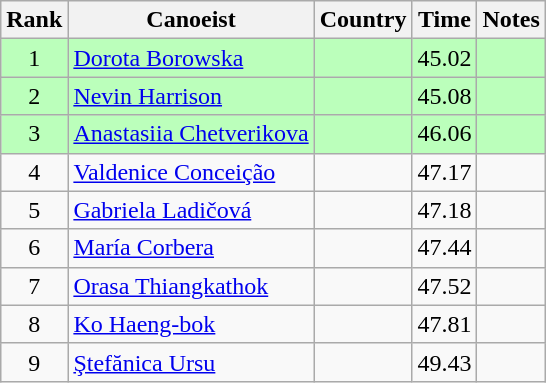<table class="wikitable" style="text-align:center">
<tr>
<th>Rank</th>
<th>Canoeist</th>
<th>Country</th>
<th>Time</th>
<th>Notes</th>
</tr>
<tr bgcolor=bbffbb>
<td>1</td>
<td align="left"><a href='#'>Dorota Borowska</a></td>
<td align="left"></td>
<td>45.02</td>
<td></td>
</tr>
<tr bgcolor=bbffbb>
<td>2</td>
<td align="left"><a href='#'>Nevin Harrison</a></td>
<td align="left"></td>
<td>45.08</td>
<td></td>
</tr>
<tr bgcolor=bbffbb>
<td>3</td>
<td align="left"><a href='#'>Anastasiia Chetverikova</a></td>
<td align="left"></td>
<td>46.06</td>
<td></td>
</tr>
<tr>
<td>4</td>
<td align="left"><a href='#'>Valdenice Conceição</a></td>
<td align="left"></td>
<td>47.17</td>
<td></td>
</tr>
<tr>
<td>5</td>
<td align="left"><a href='#'>Gabriela Ladičová</a></td>
<td align="left"></td>
<td>47.18</td>
<td></td>
</tr>
<tr>
<td>6</td>
<td align="left"><a href='#'>María Corbera</a></td>
<td align="left"></td>
<td>47.44</td>
<td></td>
</tr>
<tr>
<td>7</td>
<td align="left"><a href='#'>Orasa Thiangkathok</a></td>
<td align="left"></td>
<td>47.52</td>
<td></td>
</tr>
<tr>
<td>8</td>
<td align="left"><a href='#'>Ko Haeng-bok</a></td>
<td align="left"></td>
<td>47.81</td>
<td></td>
</tr>
<tr>
<td>9</td>
<td align="left"><a href='#'>Ştefănica Ursu</a></td>
<td align="left"></td>
<td>49.43</td>
<td></td>
</tr>
</table>
